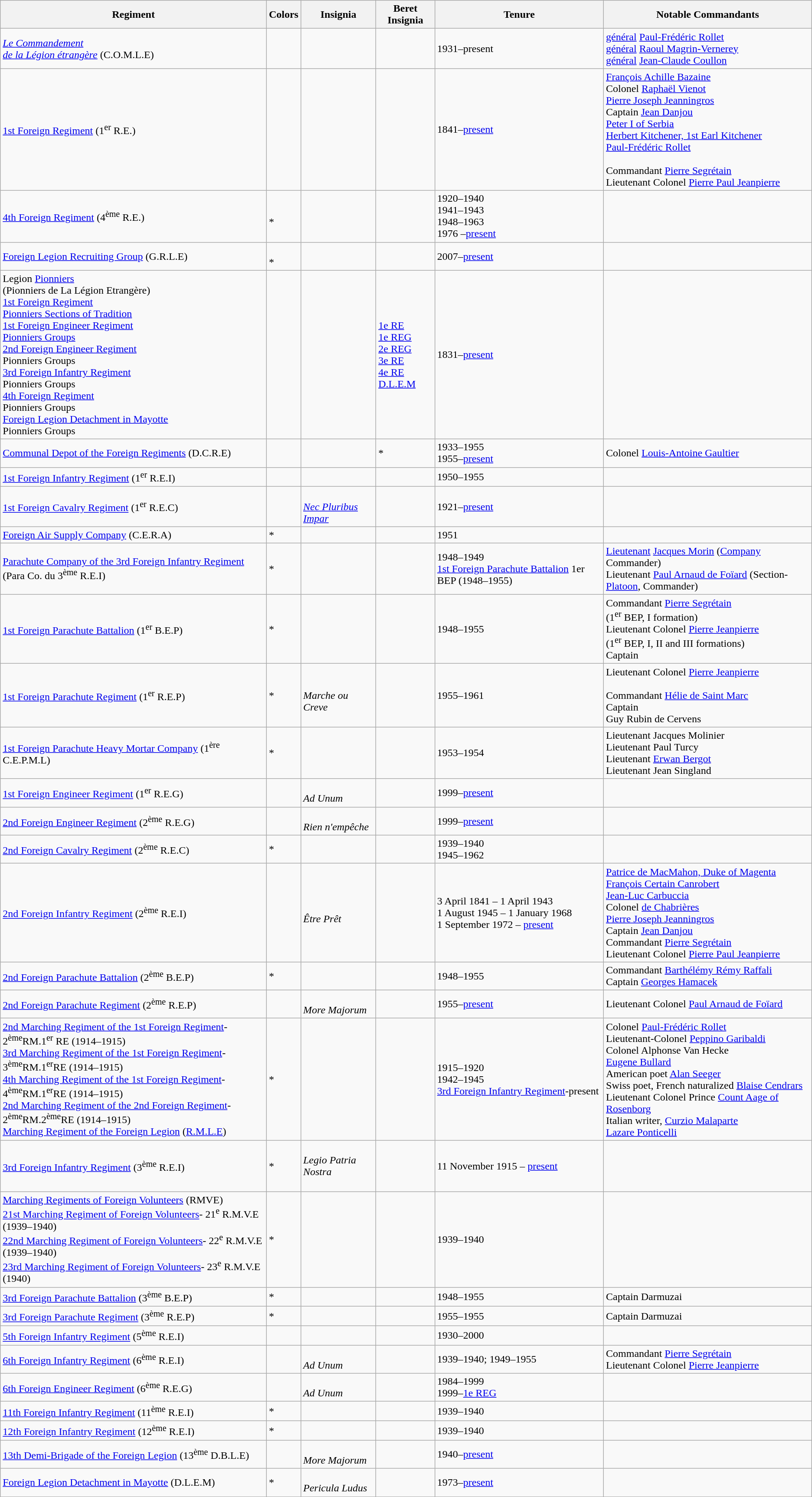<table class="wikitable">
<tr>
<th>Regiment</th>
<th>Colors</th>
<th>Insignia</th>
<th>Beret Insignia</th>
<th>Tenure</th>
<th>Notable Commandants</th>
</tr>
<tr>
<td><em><a href='#'>Le Commandement<br>de la Légion étrangère</a></em> (C.O.M.L.E)</td>
<td></td>
<td></td>
<td></td>
<td>1931–present</td>
<td><a href='#'>général</a> <a href='#'>Paul-Frédéric Rollet</a><br><a href='#'>général</a> <a href='#'>Raoul Magrin-Vernerey</a><br><a href='#'>général</a> <a href='#'>Jean-Claude Coullon</a></td>
</tr>
<tr>
<td><a href='#'>1st Foreign Regiment</a> (1<sup>er</sup> R.E.)</td>
<td><br></td>
<td><br></td>
<td></td>
<td>1841–<a href='#'>present</a></td>
<td><a href='#'>François Achille Bazaine</a><br>Colonel <a href='#'>Raphaël Vienot</a><br><a href='#'>Pierre Joseph Jeanningros</a><br>Captain <a href='#'>Jean Danjou</a><br><a href='#'>Peter I of Serbia</a><br><a href='#'>Herbert Kitchener, 1st Earl Kitchener</a><br><a href='#'>Paul-Frédéric Rollet</a><br><br>Commandant <a href='#'>Pierre Segrétain</a><br>Lieutenant Colonel <a href='#'>Pierre Paul Jeanpierre</a></td>
</tr>
<tr>
<td><a href='#'>4th Foreign Regiment</a> (4<sup>ème</sup> R.E.)</td>
<td><br>*</td>
<td></td>
<td></td>
<td>1920–1940<br>1941–1943<br>1948–1963<br>1976 –<a href='#'>present</a><br></td>
<td></td>
</tr>
<tr>
<td><a href='#'>Foreign Legion Recruiting Group</a> (G.R.L.E)</td>
<td><br>*</td>
<td></td>
<td></td>
<td>2007–<a href='#'>present</a></td>
<td></td>
</tr>
<tr>
<td>Legion <a href='#'>Pionniers</a><br>(Pionniers de La Légion Etrangère)<br> <a href='#'>1st Foreign Regiment</a><br> <a href='#'>Pionniers Sections of Tradition</a><br><a href='#'>1st Foreign Engineer Regiment</a><br><a href='#'>Pionniers Groups</a> <br><a href='#'>2nd Foreign Engineer Regiment</a><br> Pionniers Groups<br><a href='#'>3rd Foreign Infantry Regiment</a><br>Pionniers Groups<br><a href='#'>4th Foreign Regiment</a><br>Pionniers Groups<br><a href='#'>Foreign Legion Detachment in Mayotte</a><br> Pionniers Groups</td>
<td></td>
<td></td>
<td><a href='#'>1e RE</a><br><a href='#'>1e REG</a><br><a href='#'>2e REG</a><br><a href='#'>3e RE</a><br><a href='#'>4e RE</a><br><a href='#'>D.L.E.M</a></td>
<td>1831–<a href='#'>present</a></td>
<td></td>
</tr>
<tr>
<td><a href='#'>Communal Depot of the Foreign Regiments</a> (D.C.R.E)</td>
<td></td>
<td></td>
<td>*</td>
<td>1933–1955<br>1955–<a href='#'>present</a></td>
<td>Colonel <a href='#'>Louis-Antoine Gaultier</a></td>
</tr>
<tr>
<td><a href='#'>1st Foreign Infantry Regiment</a> (1<sup>er</sup> R.E.I)</td>
<td></td>
<td></td>
<td></td>
<td>1950–1955</td>
<td></td>
</tr>
<tr>
<td><a href='#'>1st Foreign Cavalry Regiment</a> (1<sup>er</sup> R.E.C)</td>
<td></td>
<td><br><em> <a href='#'>Nec Pluribus Impar</a></em></td>
<td></td>
<td>1921–<a href='#'>present</a></td>
<td></td>
</tr>
<tr>
<td><a href='#'>Foreign Air Supply Company</a> (C.E.R.A)</td>
<td>*</td>
<td></td>
<td></td>
<td>1951</td>
<td></td>
</tr>
<tr>
<td><a href='#'>Parachute Company of the 3rd Foreign Infantry Regiment</a> (Para Co. du 3<sup>ème</sup> R.E.I)</td>
<td>*</td>
<td></td>
<td></td>
<td>1948–1949<br><a href='#'>1st Foreign Parachute Battalion</a> 1er BEP (1948–1955)</td>
<td><a href='#'>Lieutenant</a> <a href='#'>Jacques Morin</a> (<a href='#'>Company</a> Commander)<br>Lieutenant <a href='#'>Paul Arnaud de Foïard</a> (Section-<a href='#'>Platoon</a>, Commander)</td>
</tr>
<tr>
<td><a href='#'>1st Foreign Parachute Battalion</a> (1<sup>er</sup> B.E.P)</td>
<td>*</td>
<td></td>
<td></td>
<td>1948–1955</td>
<td>Commandant <a href='#'>Pierre Segrétain</a><br>(1<sup>er</sup> BEP, I formation)<br>Lieutenant Colonel <a href='#'>Pierre Jeanpierre</a><br>(1<sup>er</sup> BEP, I, II and III formations)<br> Captain <br></td>
</tr>
<tr>
<td><a href='#'>1st Foreign Parachute Regiment</a> (1<sup>er</sup> R.E.P)</td>
<td>*</td>
<td><br><em>Marche ou Creve</em></td>
<td></td>
<td>1955–1961</td>
<td>Lieutenant Colonel <a href='#'>Pierre Jeanpierre</a><br><br> Commandant <a href='#'>Hélie de Saint Marc</a><br> Captain <br> Guy Rubin de Cervens<br></td>
</tr>
<tr>
<td><a href='#'>1st Foreign Parachute Heavy Mortar Company</a> (1<sup>ère</sup> C.E.P.M.L)</td>
<td>*</td>
<td></td>
<td></td>
<td>1953–1954</td>
<td>Lieutenant Jacques Molinier<br> Lieutenant Paul Turcy <br>Lieutenant <a href='#'>Erwan Bergot</a><br> Lieutenant Jean Singland</td>
</tr>
<tr>
<td><a href='#'>1st Foreign Engineer Regiment</a> (1<sup>er</sup> R.E.G)</td>
<td></td>
<td><br><em>Ad Unum</em></td>
<td></td>
<td>1999–<a href='#'>present</a></td>
<td></td>
</tr>
<tr>
<td><a href='#'>2nd Foreign Engineer Regiment</a> (2<sup>ème</sup> R.E.G)</td>
<td></td>
<td><br><em>Rien n'empêche </em></td>
<td></td>
<td>1999–<a href='#'>present</a></td>
<td></td>
</tr>
<tr>
<td><a href='#'>2nd Foreign Cavalry Regiment</a> (2<sup>ème</sup> R.E.C)</td>
<td>*</td>
<td></td>
<td></td>
<td>1939–1940<br>1945–1962</td>
<td></td>
</tr>
<tr>
<td><a href='#'>2nd Foreign Infantry Regiment</a> (2<sup>ème</sup> R.E.I)</td>
<td></td>
<td><br><em>Être Prêt</em></td>
<td></td>
<td>3 April 1841 – 1 April 1943<br>1 August 1945 – 1 January 1968<br>1 September 1972 – <a href='#'>present</a></td>
<td><a href='#'>Patrice de MacMahon, Duke of Magenta</a><br><a href='#'>François Certain Canrobert</a><br><a href='#'>Jean-Luc Carbuccia</a><br>Colonel <a href='#'>de Chabrières</a><br><a href='#'>Pierre Joseph Jeanningros</a><br>Captain <a href='#'>Jean Danjou</a><br> Commandant <a href='#'>Pierre Segrétain</a><br> Lieutenant Colonel <a href='#'>Pierre Paul Jeanpierre</a></td>
</tr>
<tr>
<td><a href='#'>2nd Foreign Parachute Battalion</a> (2<sup>ème</sup> B.E.P)</td>
<td>*</td>
<td></td>
<td></td>
<td>1948–1955</td>
<td>Commandant <a href='#'>Barthélémy Rémy Raffali</a><br> Captain <a href='#'>Georges Hamacek</a></td>
</tr>
<tr>
<td><a href='#'>2nd Foreign Parachute Regiment</a> (2<sup>ème</sup> R.E.P)</td>
<td></td>
<td><br><em>More Majorum</em></td>
<td></td>
<td>1955–<a href='#'>present</a></td>
<td>Lieutenant Colonel <a href='#'>Paul Arnaud de Foïard</a></td>
</tr>
<tr>
<td><a href='#'>2nd Marching Regiment of the 1st Foreign Regiment</a>- 2<sup>ème</sup>RM.1<sup>er</sup> RE (1914–1915)<br><a href='#'>3rd Marching Regiment of the 1st Foreign Regiment</a>- 3<sup>ème</sup>RM.1<sup>er</sup>RE (1914–1915)<br><a href='#'>4th Marching Regiment of the 1st Foreign Regiment</a>- 4<sup>ème</sup>RM.1<sup>er</sup>RE (1914–1915)<br><a href='#'>2nd Marching Regiment of the 2nd Foreign Regiment</a>- 2<sup>ème</sup>RM.2<sup>ème</sup>RE (1914–1915)<br><a href='#'>Marching Regiment of the Foreign Legion</a> (<a href='#'>R.M.L.E</a>)</td>
<td>*</td>
<td><br></td>
<td></td>
<td>1915–1920<br>1942–1945<br><a href='#'>3rd Foreign Infantry Regiment</a>-present</td>
<td>Colonel <a href='#'>Paul-Frédéric Rollet</a><br>Lieutenant-Colonel <a href='#'>Peppino Garibaldi</a><br>Colonel Alphonse Van Hecke <br><a href='#'>Eugene Bullard</a><br> American poet <a href='#'>Alan Seeger</a><br> Swiss poet, French naturalized <a href='#'>Blaise Cendrars</a><br> Lieutenant Colonel Prince <a href='#'>Count Aage of Rosenborg</a><br> Italian writer, <a href='#'>Curzio Malaparte</a><br><a href='#'>Lazare Ponticelli</a></td>
</tr>
<tr>
<td><a href='#'>3rd Foreign Infantry Regiment</a> (3<sup>ème</sup> R.E.I)</td>
<td>*</td>
<td><br><em>Legio Patria Nostra</em><br><br></td>
<td></td>
<td>11 November 1915 – <a href='#'>present</a></td>
<td></td>
</tr>
<tr>
<td><a href='#'>Marching Regiments of Foreign Volunteers</a> (RMVE)<br><a href='#'>21st Marching Regiment of Foreign Volunteers</a>- 21<sup>e</sup> R.M.V.E (1939–1940)<br><a href='#'>22nd Marching Regiment of Foreign Volunteers</a>- 22<sup>e</sup> R.M.V.E (1939–1940)<br><a href='#'>23rd Marching Regiment of Foreign Volunteers</a>- 23<sup>e</sup> R.M.V.E (1940)</td>
<td>*</td>
<td><br></td>
<td></td>
<td>1939–1940</td>
<td></td>
</tr>
<tr>
<td><a href='#'>3rd Foreign Parachute Battalion</a> (3<sup>ème</sup> B.E.P)</td>
<td>*</td>
<td></td>
<td></td>
<td>1948–1955</td>
<td>Captain Darmuzai</td>
</tr>
<tr>
<td><a href='#'>3rd Foreign Parachute Regiment</a> (3<sup>ème</sup> R.E.P)</td>
<td>*</td>
<td></td>
<td></td>
<td>1955–1955</td>
<td>Captain Darmuzai</td>
</tr>
<tr>
<td><a href='#'>5th Foreign Infantry Regiment</a> (5<sup>ème</sup> R.E.I)</td>
<td></td>
<td></td>
<td></td>
<td>1930–2000</td>
<td></td>
</tr>
<tr>
<td><a href='#'>6th Foreign Infantry Regiment</a> (6<sup>ème</sup> R.E.I)</td>
<td></td>
<td><br><em>Ad Unum</em></td>
<td></td>
<td>1939–1940; 1949–1955</td>
<td>Commandant <a href='#'>Pierre Segrétain</a><br> Lieutenant Colonel <a href='#'>Pierre Jeanpierre</a></td>
</tr>
<tr>
<td><a href='#'>6th Foreign Engineer Regiment</a> (6<sup>ème</sup> R.E.G)</td>
<td></td>
<td><br><em>Ad Unum</em></td>
<td></td>
<td>1984–1999<br>1999–<a href='#'>1e REG</a><br></td>
<td></td>
</tr>
<tr>
<td><a href='#'>11th Foreign Infantry Regiment</a> (11<sup>ème</sup> R.E.I)</td>
<td>*</td>
<td></td>
<td></td>
<td>1939–1940</td>
<td></td>
</tr>
<tr>
<td><a href='#'>12th Foreign Infantry Regiment</a> (12<sup>ème</sup> R.E.I)</td>
<td>*</td>
<td></td>
<td></td>
<td>1939–1940</td>
<td></td>
</tr>
<tr>
<td><a href='#'>13th Demi-Brigade of the Foreign Legion</a> (13<sup>ème</sup> D.B.L.E)</td>
<td></td>
<td><br><em> More Majorum</em></td>
<td></td>
<td>1940–<a href='#'>present</a></td>
<td></td>
</tr>
<tr>
<td><a href='#'>Foreign Legion Detachment in Mayotte</a> (D.L.E.M)</td>
<td>*</td>
<td><br><em>Pericula Ludus</em><br></td>
<td></td>
<td>1973–<a href='#'>present</a></td>
<td></td>
</tr>
</table>
